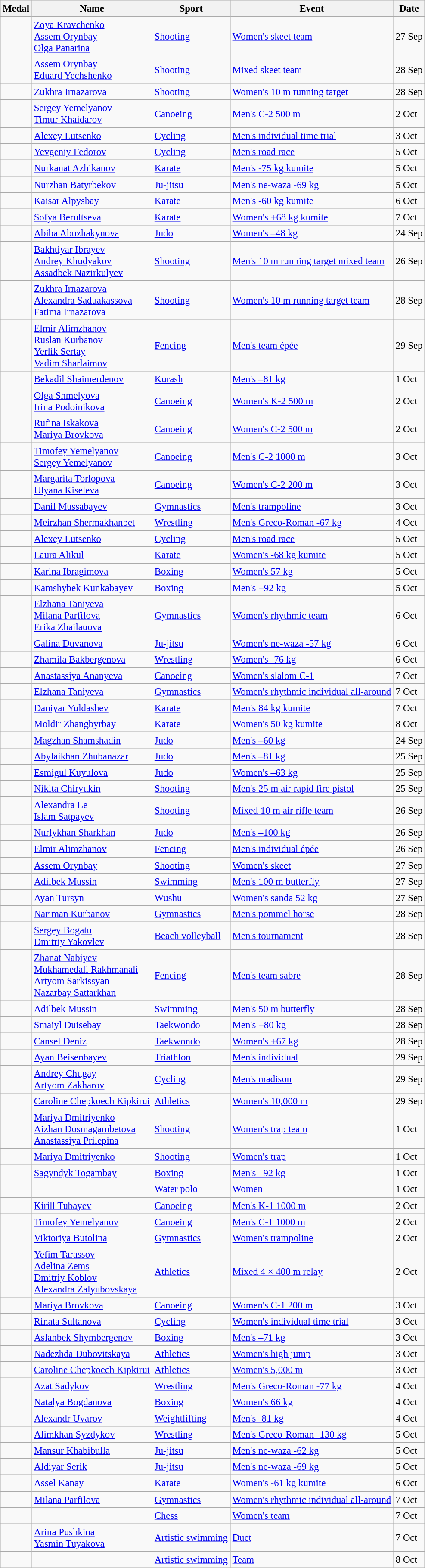<table class="wikitable sortable"  style="font-size:95%">
<tr>
<th>Medal</th>
<th>Name</th>
<th>Sport</th>
<th>Event</th>
<th>Date</th>
</tr>
<tr>
<td></td>
<td><a href='#'>Zoya Kravchenko</a><br><a href='#'>Assem Orynbay</a><br><a href='#'>Olga Panarina</a></td>
<td><a href='#'>Shooting</a></td>
<td><a href='#'>Women's skeet team</a></td>
<td>27 Sep</td>
</tr>
<tr>
<td></td>
<td><a href='#'>Assem Orynbay</a><br><a href='#'>Eduard Yechshenko</a></td>
<td><a href='#'>Shooting</a></td>
<td><a href='#'>Mixed skeet team</a></td>
<td>28 Sep</td>
</tr>
<tr>
<td></td>
<td><a href='#'>Zukhra Irnazarova</a></td>
<td><a href='#'>Shooting</a></td>
<td><a href='#'>Women's 10 m running target</a></td>
<td>28 Sep</td>
</tr>
<tr>
<td></td>
<td><a href='#'>Sergey Yemelyanov</a><br><a href='#'>Timur Khaidarov</a></td>
<td><a href='#'>Canoeing</a></td>
<td><a href='#'>Men's C-2 500 m</a></td>
<td>2 Oct</td>
</tr>
<tr>
<td></td>
<td><a href='#'>Alexey Lutsenko</a></td>
<td><a href='#'>Cycling</a></td>
<td><a href='#'>Men's individual time trial</a></td>
<td>3 Oct</td>
</tr>
<tr>
<td></td>
<td><a href='#'>Yevgeniy Fedorov</a></td>
<td><a href='#'>Cycling</a></td>
<td><a href='#'>Men's road race</a></td>
<td>5 Oct</td>
</tr>
<tr>
<td></td>
<td><a href='#'>Nurkanat Azhikanov</a></td>
<td><a href='#'>Karate</a></td>
<td><a href='#'>Men's -75 kg kumite</a></td>
<td>5 Oct</td>
</tr>
<tr>
<td></td>
<td><a href='#'>Nurzhan Batyrbekov</a></td>
<td><a href='#'>Ju-jitsu</a></td>
<td><a href='#'>Men's ne-waza -69 kg</a></td>
<td>5 Oct</td>
</tr>
<tr>
<td></td>
<td><a href='#'>Kaisar Alpysbay</a></td>
<td><a href='#'>Karate</a></td>
<td><a href='#'>Men's -60 kg kumite</a></td>
<td>6 Oct</td>
</tr>
<tr>
<td></td>
<td><a href='#'>Sofya Berultseva</a></td>
<td><a href='#'>Karate</a></td>
<td><a href='#'>Women's +68 kg kumite</a></td>
<td>7 Oct</td>
</tr>
<tr>
<td></td>
<td><a href='#'>Abiba Abuzhakynova</a></td>
<td><a href='#'>Judo</a></td>
<td><a href='#'>Women's –48 kg</a></td>
<td>24 Sep</td>
</tr>
<tr>
<td></td>
<td><a href='#'>Bakhtiyar Ibrayev</a><br><a href='#'>Andrey Khudyakov</a><br><a href='#'>Assadbek Nazirkulyev</a></td>
<td><a href='#'>Shooting</a></td>
<td><a href='#'>Men's 10 m running target mixed team</a></td>
<td>26 Sep</td>
</tr>
<tr>
<td></td>
<td><a href='#'>Zukhra Irnazarova</a><br><a href='#'>Alexandra Saduakassova</a><br><a href='#'>Fatima Irnazarova</a></td>
<td><a href='#'>Shooting</a></td>
<td><a href='#'>Women's 10 m running target team</a></td>
<td>28 Sep</td>
</tr>
<tr>
<td></td>
<td><a href='#'>Elmir Alimzhanov</a><br><a href='#'>Ruslan Kurbanov</a><br><a href='#'>Yerlik Sertay</a><br><a href='#'>Vadim Sharlaimov</a></td>
<td><a href='#'>Fencing</a></td>
<td><a href='#'>Men's team épée</a></td>
<td>29 Sep</td>
</tr>
<tr>
<td></td>
<td><a href='#'>Bekadil Shaimerdenov</a></td>
<td><a href='#'>Kurash</a></td>
<td><a href='#'>Men's –81 kg</a></td>
<td>1 Oct</td>
</tr>
<tr>
<td></td>
<td><a href='#'>Olga Shmelyova</a><br><a href='#'>Irina Podoinikova</a></td>
<td><a href='#'>Canoeing</a></td>
<td><a href='#'>Women's K-2 500 m</a></td>
<td>2 Oct</td>
</tr>
<tr>
<td></td>
<td><a href='#'>Rufina Iskakova</a><br><a href='#'>Mariya Brovkova</a></td>
<td><a href='#'>Canoeing</a></td>
<td><a href='#'>Women's C-2 500 m</a></td>
<td>2 Oct</td>
</tr>
<tr>
<td></td>
<td><a href='#'>Timofey Yemelyanov</a><br><a href='#'>Sergey Yemelyanov</a></td>
<td><a href='#'>Canoeing</a></td>
<td><a href='#'>Men's C-2 1000 m</a></td>
<td>3 Oct</td>
</tr>
<tr>
<td></td>
<td><a href='#'>Margarita Torlopova</a><br><a href='#'>Ulyana Kiseleva</a></td>
<td><a href='#'>Canoeing</a></td>
<td><a href='#'>Women's C-2 200 m</a></td>
<td>3 Oct</td>
</tr>
<tr>
<td></td>
<td><a href='#'>Danil Mussabayev</a></td>
<td><a href='#'>Gymnastics</a></td>
<td><a href='#'>Men's trampoline</a></td>
<td>3 Oct</td>
</tr>
<tr>
<td></td>
<td><a href='#'>Meirzhan Shermakhanbet</a></td>
<td><a href='#'>Wrestling</a></td>
<td><a href='#'>Men's Greco-Roman -67 kg</a></td>
<td>4 Oct</td>
</tr>
<tr>
<td></td>
<td><a href='#'>Alexey Lutsenko</a></td>
<td><a href='#'>Cycling</a></td>
<td><a href='#'>Men's road race</a></td>
<td>5 Oct</td>
</tr>
<tr>
<td></td>
<td><a href='#'>Laura Alikul</a></td>
<td><a href='#'>Karate</a></td>
<td><a href='#'>Women's -68 kg kumite</a></td>
<td>5 Oct</td>
</tr>
<tr>
<td></td>
<td><a href='#'>Karina Ibragimova</a></td>
<td><a href='#'>Boxing</a></td>
<td><a href='#'>Women's 57 kg</a></td>
<td>5 Oct</td>
</tr>
<tr>
<td></td>
<td><a href='#'>Kamshybek Kunkabayev</a></td>
<td><a href='#'>Boxing</a></td>
<td><a href='#'>Men's +92 kg</a></td>
<td>5 Oct</td>
</tr>
<tr>
<td></td>
<td><a href='#'>Elzhana Taniyeva</a><br><a href='#'>Milana Parfilova</a><br><a href='#'>Erika Zhailauova</a></td>
<td><a href='#'>Gymnastics</a></td>
<td><a href='#'>Women's rhythmic team</a></td>
<td>6 Oct</td>
</tr>
<tr>
<td></td>
<td><a href='#'>Galina Duvanova</a></td>
<td><a href='#'>Ju-jitsu</a></td>
<td><a href='#'>Women's ne-waza -57 kg</a></td>
<td>6 Oct</td>
</tr>
<tr>
<td></td>
<td><a href='#'>Zhamila Bakbergenova</a></td>
<td><a href='#'>Wrestling</a></td>
<td><a href='#'>Women's -76 kg</a></td>
<td>6 Oct</td>
</tr>
<tr>
<td></td>
<td><a href='#'>Anastassiya Ananyeva</a></td>
<td><a href='#'>Canoeing</a></td>
<td><a href='#'>Women's slalom C-1</a></td>
<td>7 Oct</td>
</tr>
<tr>
<td></td>
<td><a href='#'>Elzhana Taniyeva</a></td>
<td><a href='#'>Gymnastics</a></td>
<td><a href='#'>Women's rhythmic individual all-around</a></td>
<td>7 Oct</td>
</tr>
<tr>
<td></td>
<td><a href='#'>Daniyar Yuldashev</a></td>
<td><a href='#'>Karate</a></td>
<td><a href='#'>Men's 84 kg kumite</a></td>
<td>7 Oct</td>
</tr>
<tr>
<td></td>
<td><a href='#'>Moldir Zhangbyrbay</a></td>
<td><a href='#'>Karate</a></td>
<td><a href='#'>Women's 50 kg kumite</a></td>
<td>8 Oct</td>
</tr>
<tr>
<td></td>
<td><a href='#'>Magzhan Shamshadin</a></td>
<td><a href='#'>Judo</a></td>
<td><a href='#'>Men's –60 kg</a></td>
<td>24 Sep</td>
</tr>
<tr>
<td></td>
<td><a href='#'>Abylaikhan Zhubanazar</a></td>
<td><a href='#'>Judo</a></td>
<td><a href='#'>Men's –81 kg</a></td>
<td>25 Sep</td>
</tr>
<tr>
<td></td>
<td><a href='#'>Esmigul Kuyulova</a></td>
<td><a href='#'>Judo</a></td>
<td><a href='#'>Women's –63 kg</a></td>
<td>25 Sep</td>
</tr>
<tr>
<td></td>
<td><a href='#'>Nikita Chiryukin</a></td>
<td><a href='#'>Shooting</a></td>
<td><a href='#'>Men's 25 m air rapid fire pistol</a></td>
<td>25 Sep</td>
</tr>
<tr>
<td></td>
<td><a href='#'>Alexandra Le</a><br><a href='#'>Islam Satpayev</a></td>
<td><a href='#'>Shooting</a></td>
<td><a href='#'>Mixed 10 m air rifle team</a></td>
<td>26 Sep</td>
</tr>
<tr>
<td></td>
<td><a href='#'>Nurlykhan Sharkhan</a></td>
<td><a href='#'>Judo</a></td>
<td><a href='#'>Men's –100 kg</a></td>
<td>26 Sep</td>
</tr>
<tr>
<td></td>
<td><a href='#'>Elmir Alimzhanov</a></td>
<td><a href='#'>Fencing</a></td>
<td><a href='#'>Men's individual épée</a></td>
<td>26 Sep</td>
</tr>
<tr>
<td></td>
<td><a href='#'>Assem Orynbay</a></td>
<td><a href='#'>Shooting</a></td>
<td><a href='#'>Women's skeet</a></td>
<td>27 Sep</td>
</tr>
<tr>
<td></td>
<td><a href='#'>Adilbek Mussin</a></td>
<td><a href='#'>Swimming</a></td>
<td><a href='#'>Men's 100 m butterfly</a></td>
<td>27 Sep</td>
</tr>
<tr>
<td></td>
<td><a href='#'>Ayan Tursyn</a></td>
<td><a href='#'>Wushu</a></td>
<td><a href='#'>Women's sanda 52 kg</a></td>
<td>27 Sep</td>
</tr>
<tr>
<td></td>
<td><a href='#'>Nariman Kurbanov</a></td>
<td><a href='#'>Gymnastics</a></td>
<td><a href='#'>Men's pommel horse</a></td>
<td>28 Sep</td>
</tr>
<tr>
<td></td>
<td><a href='#'>Sergey Bogatu</a><br><a href='#'>Dmitriy Yakovlev</a></td>
<td><a href='#'>Beach volleyball</a></td>
<td><a href='#'>Men's tournament</a></td>
<td>28 Sep</td>
</tr>
<tr>
<td></td>
<td><a href='#'>Zhanat Nabiyev</a><br><a href='#'>Mukhamedali Rakhmanali</a><br><a href='#'>Artyom Sarkissyan</a><br><a href='#'>Nazarbay Sattarkhan</a></td>
<td><a href='#'>Fencing</a></td>
<td><a href='#'>Men's team sabre</a></td>
<td>28 Sep</td>
</tr>
<tr>
<td></td>
<td><a href='#'>Adilbek Mussin</a></td>
<td><a href='#'>Swimming</a></td>
<td><a href='#'>Men's 50 m butterfly</a></td>
<td>28 Sep</td>
</tr>
<tr>
<td></td>
<td><a href='#'>Smaiyl Duisebay</a></td>
<td><a href='#'>Taekwondo</a></td>
<td><a href='#'>Men's +80 kg</a></td>
<td>28 Sep</td>
</tr>
<tr>
<td></td>
<td><a href='#'>Cansel Deniz</a></td>
<td><a href='#'>Taekwondo</a></td>
<td><a href='#'>Women's +67 kg</a></td>
<td>28 Sep</td>
</tr>
<tr>
<td></td>
<td><a href='#'>Ayan Beisenbayev</a></td>
<td><a href='#'>Triathlon</a></td>
<td><a href='#'>Men's individual</a></td>
<td>29 Sep</td>
</tr>
<tr>
<td></td>
<td><a href='#'>Andrey Chugay</a><br><a href='#'>Artyom Zakharov</a></td>
<td><a href='#'>Cycling</a></td>
<td><a href='#'>Men's madison</a></td>
<td>29 Sep</td>
</tr>
<tr>
<td></td>
<td><a href='#'>Caroline Chepkoech Kipkirui</a></td>
<td><a href='#'>Athletics</a></td>
<td><a href='#'>Women's 10,000 m</a></td>
<td>29 Sep</td>
</tr>
<tr>
<td></td>
<td><a href='#'>Mariya Dmitriyenko</a><br><a href='#'>Aizhan Dosmagambetova</a><br><a href='#'>Anastassiya Prilepina</a></td>
<td><a href='#'>Shooting</a></td>
<td><a href='#'>Women's trap team</a></td>
<td>1 Oct</td>
</tr>
<tr>
<td></td>
<td><a href='#'>Mariya Dmitriyenko</a></td>
<td><a href='#'>Shooting</a></td>
<td><a href='#'>Women's trap</a></td>
<td>1 Oct</td>
</tr>
<tr>
<td></td>
<td><a href='#'>Sagyndyk Togambay</a></td>
<td><a href='#'>Boxing</a></td>
<td><a href='#'>Men's –92 kg</a></td>
<td>1 Oct</td>
</tr>
<tr>
<td></td>
<td></td>
<td><a href='#'>Water polo</a></td>
<td><a href='#'>Women</a></td>
<td>1 Oct</td>
</tr>
<tr>
<td></td>
<td><a href='#'>Kirill Tubayev</a></td>
<td><a href='#'>Canoeing</a></td>
<td><a href='#'>Men's K-1 1000 m</a></td>
<td>2 Oct</td>
</tr>
<tr>
<td></td>
<td><a href='#'>Timofey Yemelyanov</a></td>
<td><a href='#'>Canoeing</a></td>
<td><a href='#'>Men's C-1 1000 m</a></td>
<td>2 Oct</td>
</tr>
<tr>
<td></td>
<td><a href='#'>Viktoriya Butolina</a></td>
<td><a href='#'>Gymnastics</a></td>
<td><a href='#'>Women's trampoline</a></td>
<td>2 Oct</td>
</tr>
<tr>
<td></td>
<td><a href='#'>Yefim Tarassov</a><br><a href='#'>Adelina Zems</a><br><a href='#'>Dmitriy Koblov</a><br><a href='#'>Alexandra Zalyubovskaya</a></td>
<td><a href='#'>Athletics</a></td>
<td><a href='#'>Mixed 4 × 400 m relay</a></td>
<td>2 Oct</td>
</tr>
<tr>
<td></td>
<td><a href='#'>Mariya Brovkova</a></td>
<td><a href='#'>Canoeing</a></td>
<td><a href='#'>Women's C-1 200 m</a></td>
<td>3 Oct</td>
</tr>
<tr>
<td></td>
<td><a href='#'>Rinata Sultanova</a></td>
<td><a href='#'>Cycling</a></td>
<td><a href='#'>Women's individual time trial</a></td>
<td>3 Oct</td>
</tr>
<tr>
<td></td>
<td><a href='#'>Aslanbek Shymbergenov</a></td>
<td><a href='#'>Boxing</a></td>
<td><a href='#'>Men's –71 kg</a></td>
<td>3 Oct</td>
</tr>
<tr>
<td></td>
<td><a href='#'>Nadezhda Dubovitskaya</a></td>
<td><a href='#'>Athletics</a></td>
<td><a href='#'>Women's high jump</a></td>
<td>3 Oct</td>
</tr>
<tr>
<td></td>
<td><a href='#'>Caroline Chepkoech Kipkirui</a></td>
<td><a href='#'>Athletics</a></td>
<td><a href='#'>Women's 5,000 m</a></td>
<td>3 Oct</td>
</tr>
<tr>
<td></td>
<td><a href='#'>Azat Sadykov</a></td>
<td><a href='#'>Wrestling</a></td>
<td><a href='#'>Men's Greco-Roman -77 kg</a></td>
<td>4 Oct</td>
</tr>
<tr>
<td></td>
<td><a href='#'>Natalya Bogdanova</a></td>
<td><a href='#'>Boxing</a></td>
<td><a href='#'>Women's 66 kg</a></td>
<td>4 Oct</td>
</tr>
<tr>
<td></td>
<td><a href='#'>Alexandr Uvarov</a></td>
<td><a href='#'>Weightlifting</a></td>
<td><a href='#'>Men's -81 kg</a></td>
<td>4 Oct</td>
</tr>
<tr>
<td></td>
<td><a href='#'>Alimkhan Syzdykov</a></td>
<td><a href='#'>Wrestling</a></td>
<td><a href='#'>Men's Greco-Roman -130 kg</a></td>
<td>5 Oct</td>
</tr>
<tr>
<td></td>
<td><a href='#'>Mansur Khabibulla</a></td>
<td><a href='#'>Ju-jitsu</a></td>
<td><a href='#'>Men's ne-waza -62 kg</a></td>
<td>5 Oct</td>
</tr>
<tr>
<td></td>
<td><a href='#'>Aldiyar Serik</a></td>
<td><a href='#'>Ju-jitsu</a></td>
<td><a href='#'>Men's ne-waza -69 kg</a></td>
<td>5 Oct</td>
</tr>
<tr>
<td></td>
<td><a href='#'>Assel Kanay</a></td>
<td><a href='#'>Karate</a></td>
<td><a href='#'>Women's -61 kg kumite</a></td>
<td>6 Oct</td>
</tr>
<tr>
<td></td>
<td><a href='#'>Milana Parfilova</a></td>
<td><a href='#'>Gymnastics</a></td>
<td><a href='#'>Women's rhythmic individual all-around</a></td>
<td>7 Oct</td>
</tr>
<tr>
<td></td>
<td></td>
<td><a href='#'>Chess</a></td>
<td><a href='#'>Women's team</a></td>
<td>7 Oct</td>
</tr>
<tr>
<td></td>
<td><a href='#'>Arina Pushkina</a><br><a href='#'>Yasmin Tuyakova</a></td>
<td><a href='#'>Artistic swimming</a></td>
<td><a href='#'>Duet</a></td>
<td>7 Oct</td>
</tr>
<tr>
<td></td>
<td></td>
<td><a href='#'>Artistic swimming</a></td>
<td><a href='#'>Team</a></td>
<td>8 Oct</td>
</tr>
</table>
